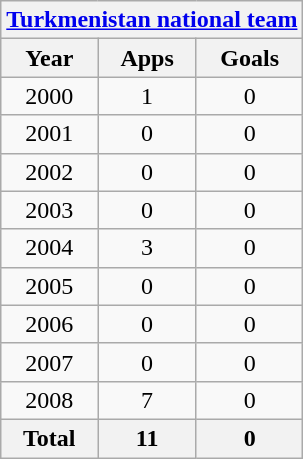<table class="wikitable" style="text-align:center">
<tr>
<th colspan=3><a href='#'>Turkmenistan national team</a></th>
</tr>
<tr>
<th>Year</th>
<th>Apps</th>
<th>Goals</th>
</tr>
<tr>
<td>2000</td>
<td>1</td>
<td>0</td>
</tr>
<tr>
<td>2001</td>
<td>0</td>
<td>0</td>
</tr>
<tr>
<td>2002</td>
<td>0</td>
<td>0</td>
</tr>
<tr>
<td>2003</td>
<td>0</td>
<td>0</td>
</tr>
<tr>
<td>2004</td>
<td>3</td>
<td>0</td>
</tr>
<tr>
<td>2005</td>
<td>0</td>
<td>0</td>
</tr>
<tr>
<td>2006</td>
<td>0</td>
<td>0</td>
</tr>
<tr>
<td>2007</td>
<td>0</td>
<td>0</td>
</tr>
<tr>
<td>2008</td>
<td>7</td>
<td>0</td>
</tr>
<tr>
<th>Total</th>
<th>11</th>
<th>0</th>
</tr>
</table>
